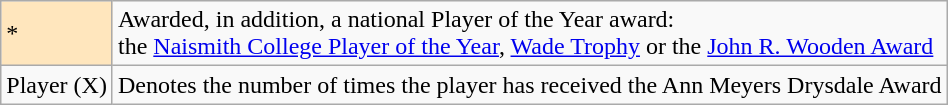<table class="wikitable">
<tr>
<td style="background-color:#FFE6BD">*</td>
<td>Awarded, in addition, a national Player of the Year award: <br>the <a href='#'>Naismith College Player of the Year</a>, <a href='#'>Wade Trophy</a> or the <a href='#'>John R. Wooden Award</a></td>
</tr>
<tr>
<td>Player (X)</td>
<td>Denotes the number of times the player has received the Ann Meyers Drysdale Award</td>
</tr>
</table>
